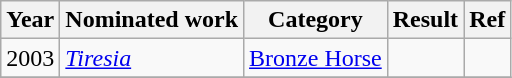<table class="wikitable sortable">
<tr>
<th>Year</th>
<th>Nominated work</th>
<th>Category</th>
<th>Result</th>
<th>Ref</th>
</tr>
<tr>
<td>2003</td>
<td><em><a href='#'>Tiresia</a></em></td>
<td><a href='#'>Bronze Horse</a></td>
<td></td>
<td></td>
</tr>
<tr>
</tr>
</table>
